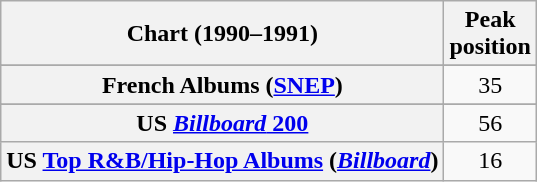<table class="wikitable sortable plainrowheaders" style="text-align:center">
<tr>
<th scope="col">Chart (1990–1991)</th>
<th scope="col">Peak<br>position</th>
</tr>
<tr>
</tr>
<tr>
</tr>
<tr>
</tr>
<tr>
</tr>
<tr>
<th scope="row">French Albums (<a href='#'>SNEP</a>)</th>
<td>35</td>
</tr>
<tr>
</tr>
<tr>
</tr>
<tr>
</tr>
<tr>
</tr>
<tr>
</tr>
<tr>
</tr>
<tr>
<th scope="row">US <a href='#'><em>Billboard</em> 200</a></th>
<td>56</td>
</tr>
<tr>
<th scope="row">US <a href='#'>Top R&B/Hip-Hop Albums</a> (<em><a href='#'>Billboard</a></em>)</th>
<td>16</td>
</tr>
</table>
